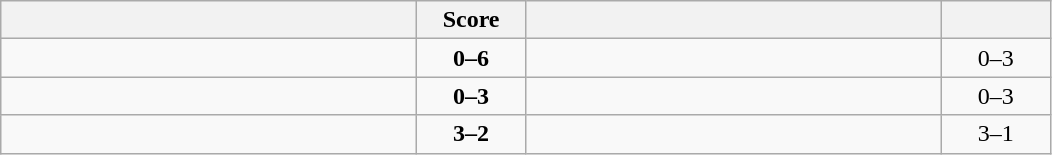<table class="wikitable" style="text-align: center; ">
<tr>
<th align="right" width="270"></th>
<th width="65">Score</th>
<th align="left" width="270"></th>
<th width="65"></th>
</tr>
<tr>
<td align="left"></td>
<td><strong>0–6</strong></td>
<td align="left"><strong></strong></td>
<td>0–3 <strong></strong></td>
</tr>
<tr>
<td align="left"></td>
<td><strong>0–3</strong></td>
<td align="left"><strong></strong></td>
<td>0–3 <strong></strong></td>
</tr>
<tr>
<td align="left"><strong></strong></td>
<td><strong>3–2</strong></td>
<td align="left"></td>
<td>3–1 <strong></strong></td>
</tr>
</table>
